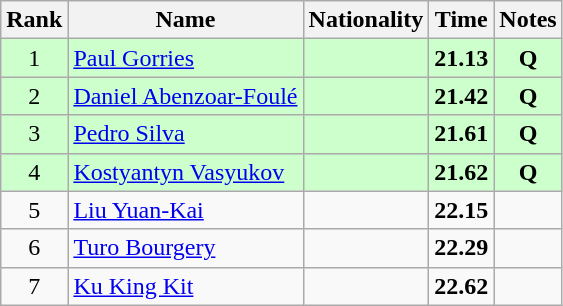<table class="wikitable sortable" style="text-align:center">
<tr>
<th>Rank</th>
<th>Name</th>
<th>Nationality</th>
<th>Time</th>
<th>Notes</th>
</tr>
<tr bgcolor=ccffcc>
<td>1</td>
<td align=left><a href='#'>Paul Gorries</a></td>
<td align=left></td>
<td><strong>21.13</strong></td>
<td><strong>Q</strong></td>
</tr>
<tr bgcolor=ccffcc>
<td>2</td>
<td align=left><a href='#'>Daniel Abenzoar-Foulé</a></td>
<td align=left></td>
<td><strong>21.42</strong></td>
<td><strong>Q</strong></td>
</tr>
<tr bgcolor=ccffcc>
<td>3</td>
<td align=left><a href='#'>Pedro Silva</a></td>
<td align=left></td>
<td><strong>21.61</strong></td>
<td><strong>Q</strong></td>
</tr>
<tr bgcolor=ccffcc>
<td>4</td>
<td align=left><a href='#'>Kostyantyn Vasyukov</a></td>
<td align=left></td>
<td><strong>21.62</strong></td>
<td><strong>Q</strong></td>
</tr>
<tr>
<td>5</td>
<td align=left><a href='#'>Liu Yuan-Kai</a></td>
<td align=left></td>
<td><strong>22.15</strong></td>
<td></td>
</tr>
<tr>
<td>6</td>
<td align=left><a href='#'>Turo Bourgery</a></td>
<td align=left></td>
<td><strong>22.29</strong></td>
<td></td>
</tr>
<tr>
<td>7</td>
<td align=left><a href='#'>Ku King Kit</a></td>
<td align=left></td>
<td><strong>22.62</strong></td>
<td></td>
</tr>
</table>
